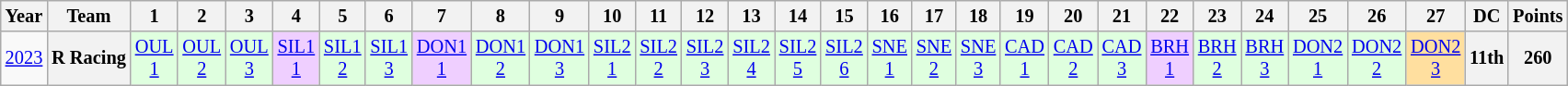<table class="wikitable" style="text-align:center; font-size:85%">
<tr>
<th>Year</th>
<th>Team</th>
<th>1</th>
<th>2</th>
<th>3</th>
<th>4</th>
<th>5</th>
<th>6</th>
<th>7</th>
<th>8</th>
<th>9</th>
<th>10</th>
<th>11</th>
<th>12</th>
<th>13</th>
<th>14</th>
<th>15</th>
<th>16</th>
<th>17</th>
<th>18</th>
<th>19</th>
<th>20</th>
<th>21</th>
<th>22</th>
<th>23</th>
<th>24</th>
<th>25</th>
<th>26</th>
<th>27</th>
<th>DC</th>
<th>Points</th>
</tr>
<tr>
<td><a href='#'>2023</a></td>
<th nowrap>R Racing</th>
<td style="background:#dfffdf;"><a href='#'>OUL<br>1</a><br></td>
<td style="background:#dfffdf;"><a href='#'>OUL<br>2</a><br></td>
<td style="background:#dfffdf;"><a href='#'>OUL<br>3</a><br></td>
<td style="background:#efcfff;"><a href='#'>SIL1<br>1</a><br></td>
<td style="background:#dfffdf;"><a href='#'>SIL1<br>2</a><br></td>
<td style="background:#dfffdf;"><a href='#'>SIL1<br>3</a><br></td>
<td style="background:#efcfff;"><a href='#'>DON1<br>1</a><br></td>
<td style="background:#dfffdf;"><a href='#'>DON1<br>2</a><br></td>
<td style="background:#dfffdf;"><a href='#'>DON1<br>3</a><br></td>
<td style="background:#dfffdf;"><a href='#'>SIL2<br>1</a><br></td>
<td style="background:#dfffdf;"><a href='#'>SIL2<br>2</a><br></td>
<td style="background:#dfffdf;"><a href='#'>SIL2<br>3</a><br></td>
<td style="background:#dfffdf;"><a href='#'>SIL2<br>4</a><br></td>
<td style="background:#dfffdf;"><a href='#'>SIL2<br>5</a><br></td>
<td style="background:#dfffdf;"><a href='#'>SIL2<br>6</a><br></td>
<td style="background:#dfffdf;"><a href='#'>SNE<br>1</a><br></td>
<td style="background:#dfffdf;"><a href='#'>SNE<br>2</a><br></td>
<td style="background:#dfffdf;"><a href='#'>SNE<br>3</a><br></td>
<td style="background:#dfffdf;"><a href='#'>CAD<br>1</a><br></td>
<td style="background:#dfffdf;"><a href='#'>CAD<br>2</a><br></td>
<td style="background:#dfffdf;"><a href='#'>CAD<br>3</a><br></td>
<td style="background:#efcfff;"><a href='#'>BRH<br>1</a><br></td>
<td style="background:#dfffdf;"><a href='#'>BRH<br>2</a><br></td>
<td style="background:#dfffdf;"><a href='#'>BRH<br>3</a><br></td>
<td style="background:#dfffdf;"><a href='#'>DON2<br>1</a><br></td>
<td style="background:#dfffdf;"><a href='#'>DON2<br>2</a><br></td>
<td style="background:#ffdf9f;"><a href='#'>DON2<br>3</a><br></td>
<th>11th</th>
<th>260</th>
</tr>
</table>
